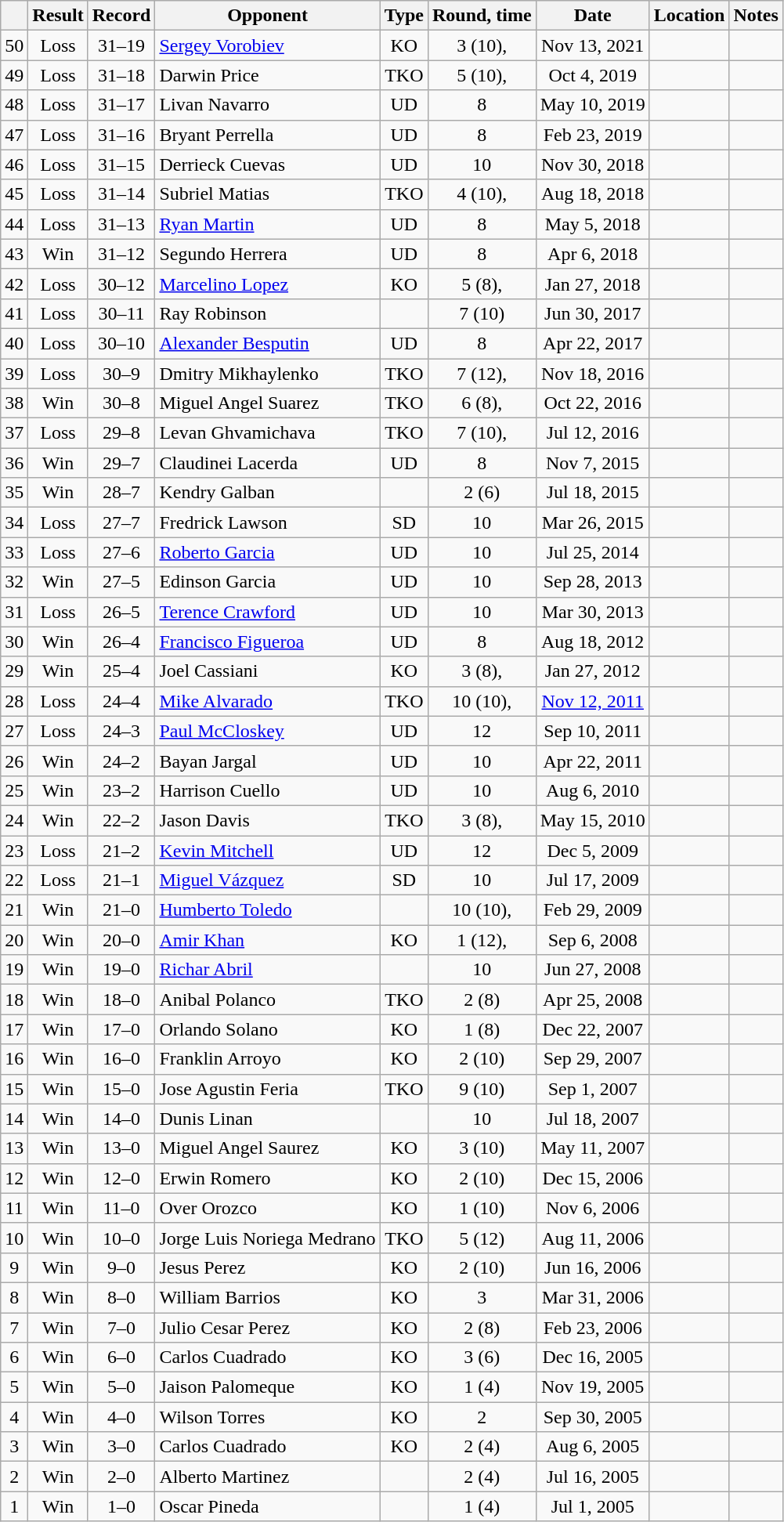<table class="wikitable" style="text-align:center">
<tr>
<th></th>
<th>Result</th>
<th>Record</th>
<th>Opponent</th>
<th>Type</th>
<th>Round, time</th>
<th>Date</th>
<th>Location</th>
<th>Notes</th>
</tr>
<tr>
<td>50</td>
<td>Loss</td>
<td>31–19</td>
<td style="text-align:left;"><a href='#'>Sergey Vorobiev</a></td>
<td>KO</td>
<td>3 (10), </td>
<td>Nov 13, 2021</td>
<td style="text-align:left;"></td>
<td></td>
</tr>
<tr>
<td>49</td>
<td>Loss</td>
<td>31–18</td>
<td style="text-align:left;">Darwin Price</td>
<td>TKO</td>
<td>5 (10), </td>
<td>Oct 4, 2019</td>
<td style="text-align:left;"></td>
<td></td>
</tr>
<tr>
<td>48</td>
<td>Loss</td>
<td>31–17</td>
<td style="text-align:left;">Livan Navarro</td>
<td>UD</td>
<td>8</td>
<td>May 10, 2019</td>
<td style="text-align:left;"></td>
<td></td>
</tr>
<tr>
<td>47</td>
<td>Loss</td>
<td>31–16</td>
<td style="text-align:left;">Bryant Perrella</td>
<td>UD</td>
<td>8</td>
<td>Feb 23, 2019</td>
<td style="text-align:left;"></td>
<td></td>
</tr>
<tr>
<td>46</td>
<td>Loss</td>
<td>31–15</td>
<td style="text-align:left;">Derrieck Cuevas</td>
<td>UD</td>
<td>10</td>
<td>Nov 30, 2018</td>
<td style="text-align:left;"></td>
<td></td>
</tr>
<tr>
<td>45</td>
<td>Loss</td>
<td>31–14</td>
<td style="text-align:left;">Subriel Matias</td>
<td>TKO</td>
<td>4 (10), </td>
<td>Aug 18, 2018</td>
<td style="text-align:left;"></td>
<td></td>
</tr>
<tr>
<td>44</td>
<td>Loss</td>
<td>31–13</td>
<td style="text-align:left;"><a href='#'>Ryan Martin</a></td>
<td>UD</td>
<td>8</td>
<td>May 5, 2018</td>
<td style="text-align:left;"></td>
<td></td>
</tr>
<tr>
<td>43</td>
<td>Win</td>
<td>31–12</td>
<td style="text-align:left;">Segundo Herrera</td>
<td>UD</td>
<td>8</td>
<td>Apr 6, 2018</td>
<td style="text-align:left;"></td>
<td></td>
</tr>
<tr>
<td>42</td>
<td>Loss</td>
<td>30–12</td>
<td style="text-align:left;"><a href='#'>Marcelino Lopez</a></td>
<td>KO</td>
<td>5 (8), </td>
<td>Jan 27, 2018</td>
<td style="text-align:left;"></td>
<td></td>
</tr>
<tr>
<td>41</td>
<td>Loss</td>
<td>30–11</td>
<td style="text-align:left;">Ray Robinson</td>
<td></td>
<td>7 (10)</td>
<td>Jun 30, 2017</td>
<td style="text-align:left;"></td>
<td style="text-align:left;"></td>
</tr>
<tr>
<td>40</td>
<td>Loss</td>
<td>30–10</td>
<td style="text-align:left;"><a href='#'>Alexander Besputin</a></td>
<td>UD</td>
<td>8</td>
<td>Apr 22, 2017</td>
<td style="text-align:left;"></td>
<td></td>
</tr>
<tr>
<td>39</td>
<td>Loss</td>
<td>30–9</td>
<td style="text-align:left;">Dmitry Mikhaylenko</td>
<td>TKO</td>
<td>7 (12), </td>
<td>Nov 18, 2016</td>
<td style="text-align:left;"></td>
<td style="text-align:left;"></td>
</tr>
<tr>
<td>38</td>
<td>Win</td>
<td>30–8</td>
<td style="text-align:left;">Miguel Angel Suarez</td>
<td>TKO</td>
<td>6 (8), </td>
<td>Oct 22, 2016</td>
<td style="text-align:left;"></td>
<td></td>
</tr>
<tr>
<td>37</td>
<td>Loss</td>
<td>29–8</td>
<td style="text-align:left;">Levan Ghvamichava</td>
<td>TKO</td>
<td>7 (10), </td>
<td>Jul 12, 2016</td>
<td style="text-align:left;"></td>
<td></td>
</tr>
<tr>
<td>36</td>
<td>Win</td>
<td>29–7</td>
<td style="text-align:left;">Claudinei Lacerda</td>
<td>UD</td>
<td>8</td>
<td>Nov 7, 2015</td>
<td style="text-align:left;"></td>
<td></td>
</tr>
<tr>
<td>35</td>
<td>Win</td>
<td>28–7</td>
<td style="text-align:left;">Kendry Galban</td>
<td></td>
<td>2 (6)</td>
<td>Jul 18, 2015</td>
<td style="text-align:left;"></td>
<td></td>
</tr>
<tr>
<td>34</td>
<td>Loss</td>
<td>27–7</td>
<td style="text-align:left;">Fredrick Lawson</td>
<td>SD</td>
<td>10</td>
<td>Mar 26, 2015</td>
<td style="text-align:left;"></td>
<td></td>
</tr>
<tr>
<td>33</td>
<td>Loss</td>
<td>27–6</td>
<td style="text-align:left;"><a href='#'>Roberto Garcia</a></td>
<td>UD</td>
<td>10</td>
<td>Jul 25, 2014</td>
<td style="text-align:left;"></td>
<td></td>
</tr>
<tr>
<td>32</td>
<td>Win</td>
<td>27–5</td>
<td style="text-align:left;">Edinson Garcia</td>
<td>UD</td>
<td>10</td>
<td>Sep 28, 2013</td>
<td style="text-align:left;"></td>
<td></td>
</tr>
<tr>
<td>31</td>
<td>Loss</td>
<td>26–5</td>
<td style="text-align:left;"><a href='#'>Terence Crawford</a></td>
<td>UD</td>
<td>10</td>
<td>Mar 30, 2013</td>
<td style="text-align:left;"></td>
<td></td>
</tr>
<tr>
<td>30</td>
<td>Win</td>
<td>26–4</td>
<td style="text-align:left;"><a href='#'>Francisco Figueroa</a></td>
<td>UD</td>
<td>8</td>
<td>Aug 18, 2012</td>
<td style="text-align:left;"></td>
<td></td>
</tr>
<tr>
<td>29</td>
<td>Win</td>
<td>25–4</td>
<td style="text-align:left;">Joel Cassiani</td>
<td>KO</td>
<td>3 (8), </td>
<td>Jan 27, 2012</td>
<td style="text-align:left;"></td>
<td></td>
</tr>
<tr>
<td>28</td>
<td>Loss</td>
<td>24–4</td>
<td style="text-align:left;"><a href='#'>Mike Alvarado</a></td>
<td>TKO</td>
<td>10 (10), </td>
<td><a href='#'>Nov 12, 2011</a></td>
<td style="text-align:left;"></td>
<td style="text-align:left;"></td>
</tr>
<tr>
<td>27</td>
<td>Loss</td>
<td>24–3</td>
<td style="text-align:left;"><a href='#'>Paul McCloskey</a></td>
<td>UD</td>
<td>12</td>
<td>Sep 10, 2011</td>
<td style="text-align:left;"></td>
<td></td>
</tr>
<tr>
<td>26</td>
<td>Win</td>
<td>24–2</td>
<td style="text-align:left;">Bayan Jargal</td>
<td>UD</td>
<td>10</td>
<td>Apr 22, 2011</td>
<td style="text-align:left;"></td>
<td></td>
</tr>
<tr>
<td>25</td>
<td>Win</td>
<td>23–2</td>
<td style="text-align:left;">Harrison Cuello</td>
<td>UD</td>
<td>10</td>
<td>Aug 6, 2010</td>
<td style="text-align:left;"></td>
<td></td>
</tr>
<tr>
<td>24</td>
<td>Win</td>
<td>22–2</td>
<td style="text-align:left;">Jason Davis</td>
<td>TKO</td>
<td>3 (8), </td>
<td>May 15, 2010</td>
<td style="text-align:left;"></td>
<td></td>
</tr>
<tr>
<td>23</td>
<td>Loss</td>
<td>21–2</td>
<td style="text-align:left;"><a href='#'>Kevin Mitchell</a></td>
<td>UD</td>
<td>12</td>
<td>Dec 5, 2009</td>
<td style="text-align:left;"></td>
<td style="text-align:left;"></td>
</tr>
<tr>
<td>22</td>
<td>Loss</td>
<td>21–1</td>
<td style="text-align:left;"><a href='#'>Miguel Vázquez</a></td>
<td>SD</td>
<td>10</td>
<td>Jul 17, 2009</td>
<td style="text-align:left;"></td>
<td></td>
</tr>
<tr>
<td>21</td>
<td>Win</td>
<td>21–0</td>
<td style="text-align:left;"><a href='#'>Humberto Toledo</a></td>
<td></td>
<td>10 (10), </td>
<td>Feb 29, 2009</td>
<td style="text-align:left;"></td>
<td style="text-align:left;"></td>
</tr>
<tr>
<td>20</td>
<td>Win</td>
<td>20–0</td>
<td style="text-align:left;"><a href='#'>Amir Khan</a></td>
<td>KO</td>
<td>1 (12), </td>
<td>Sep 6, 2008</td>
<td style="text-align:left;"></td>
<td style="text-align:left;"></td>
</tr>
<tr>
<td>19</td>
<td>Win</td>
<td>19–0</td>
<td style="text-align:left;"><a href='#'>Richar Abril</a></td>
<td></td>
<td>10</td>
<td>Jun 27, 2008</td>
<td style="text-align:left;"></td>
<td></td>
</tr>
<tr>
<td>18</td>
<td>Win</td>
<td>18–0</td>
<td style="text-align:left;">Anibal Polanco</td>
<td>TKO</td>
<td>2 (8)</td>
<td>Apr 25, 2008</td>
<td style="text-align:left;"></td>
<td></td>
</tr>
<tr>
<td>17</td>
<td>Win</td>
<td>17–0</td>
<td style="text-align:left;">Orlando Solano</td>
<td>KO</td>
<td>1 (8)</td>
<td>Dec 22, 2007</td>
<td style="text-align:left;"></td>
<td></td>
</tr>
<tr>
<td>16</td>
<td>Win</td>
<td>16–0</td>
<td style="text-align:left;">Franklin Arroyo</td>
<td>KO</td>
<td>2 (10)</td>
<td>Sep 29, 2007</td>
<td style="text-align:left;"></td>
<td style="text-align:left;"></td>
</tr>
<tr>
<td>15</td>
<td>Win</td>
<td>15–0</td>
<td style="text-align:left;">Jose Agustin Feria</td>
<td>TKO</td>
<td>9 (10)</td>
<td>Sep 1, 2007</td>
<td style="text-align:left;"></td>
<td></td>
</tr>
<tr>
<td>14</td>
<td>Win</td>
<td>14–0</td>
<td style="text-align:left;">Dunis Linan</td>
<td></td>
<td>10</td>
<td>Jul 18, 2007</td>
<td style="text-align:left;"></td>
<td></td>
</tr>
<tr>
<td>13</td>
<td>Win</td>
<td>13–0</td>
<td style="text-align:left;">Miguel Angel Saurez</td>
<td>KO</td>
<td>3 (10)</td>
<td>May 11, 2007</td>
<td style="text-align:left;"></td>
<td></td>
</tr>
<tr>
<td>12</td>
<td>Win</td>
<td>12–0</td>
<td style="text-align:left;">Erwin Romero</td>
<td>KO</td>
<td>2 (10)</td>
<td>Dec 15, 2006</td>
<td style="text-align:left;"></td>
<td style="text-align:left;"></td>
</tr>
<tr>
<td>11</td>
<td>Win</td>
<td>11–0</td>
<td style="text-align:left;">Over Orozco</td>
<td>KO</td>
<td>1 (10)</td>
<td>Nov 6, 2006</td>
<td style="text-align:left;"></td>
<td style="text-align:left;"></td>
</tr>
<tr>
<td>10</td>
<td>Win</td>
<td>10–0</td>
<td style="text-align:left;">Jorge Luis Noriega Medrano</td>
<td>TKO</td>
<td>5 (12)</td>
<td>Aug 11, 2006</td>
<td style="text-align:left;"></td>
<td style="text-align:left;"></td>
</tr>
<tr>
<td>9</td>
<td>Win</td>
<td>9–0</td>
<td style="text-align:left;">Jesus Perez</td>
<td>KO</td>
<td>2 (10)</td>
<td>Jun 16, 2006</td>
<td style="text-align:left;"></td>
<td style="text-align:left;"></td>
</tr>
<tr>
<td>8</td>
<td>Win</td>
<td>8–0</td>
<td style="text-align:left;">William Barrios</td>
<td>KO</td>
<td>3</td>
<td>Mar 31, 2006</td>
<td style="text-align:left;"></td>
<td></td>
</tr>
<tr>
<td>7</td>
<td>Win</td>
<td>7–0</td>
<td style="text-align:left;">Julio Cesar Perez</td>
<td>KO</td>
<td>2 (8)</td>
<td>Feb 23, 2006</td>
<td style="text-align:left;"></td>
<td></td>
</tr>
<tr>
<td>6</td>
<td>Win</td>
<td>6–0</td>
<td style="text-align:left;">Carlos Cuadrado</td>
<td>KO</td>
<td>3 (6)</td>
<td>Dec 16, 2005</td>
<td style="text-align:left;"></td>
<td></td>
</tr>
<tr>
<td>5</td>
<td>Win</td>
<td>5–0</td>
<td style="text-align:left;">Jaison Palomeque</td>
<td>KO</td>
<td>1 (4)</td>
<td>Nov 19, 2005</td>
<td style="text-align:left;"></td>
<td></td>
</tr>
<tr>
<td>4</td>
<td>Win</td>
<td>4–0</td>
<td style="text-align:left;">Wilson Torres</td>
<td>KO</td>
<td>2</td>
<td>Sep 30, 2005</td>
<td style="text-align:left;"></td>
<td></td>
</tr>
<tr>
<td>3</td>
<td>Win</td>
<td>3–0</td>
<td style="text-align:left;">Carlos Cuadrado</td>
<td>KO</td>
<td>2 (4)</td>
<td>Aug 6, 2005</td>
<td style="text-align:left;"></td>
<td></td>
</tr>
<tr>
<td>2</td>
<td>Win</td>
<td>2–0</td>
<td style="text-align:left;">Alberto Martinez</td>
<td></td>
<td>2 (4)</td>
<td>Jul 16, 2005</td>
<td style="text-align:left;"></td>
<td></td>
</tr>
<tr>
<td>1</td>
<td>Win</td>
<td>1–0</td>
<td style="text-align:left;">Oscar Pineda</td>
<td></td>
<td>1 (4)</td>
<td>Jul 1, 2005</td>
<td style="text-align:left;"></td>
<td></td>
</tr>
</table>
